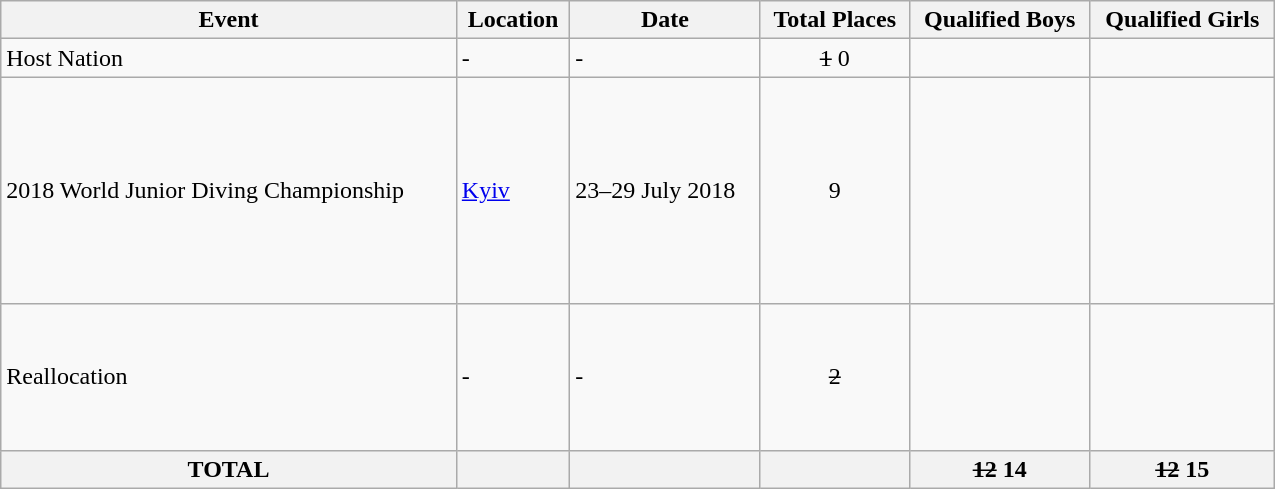<table class="wikitable"  width=850>
<tr>
<th>Event</th>
<th>Location</th>
<th>Date</th>
<th>Total Places</th>
<th>Qualified Boys</th>
<th>Qualified Girls</th>
</tr>
<tr>
<td>Host Nation</td>
<td>-</td>
<td>-</td>
<td align="center"><s>1</s> 0</td>
<td><s></s></td>
<td><s></s></td>
</tr>
<tr>
<td>2018 World Junior Diving Championship</td>
<td> <a href='#'>Kyiv</a></td>
<td>23–29 July 2018</td>
<td align="center">9</td>
<td><br><br><br><br><br><br><br><br></td>
<td><br><br><br><br><br><br><br><br></td>
</tr>
<tr>
<td>Reallocation</td>
<td>-</td>
<td>-</td>
<td align="center"><s>2</s></td>
<td><br><br><br><br></td>
<td><br><br><br><br><br></td>
</tr>
<tr>
<th>TOTAL</th>
<th></th>
<th></th>
<th></th>
<th><s>12</s> 14</th>
<th><s>12</s> 15</th>
</tr>
</table>
